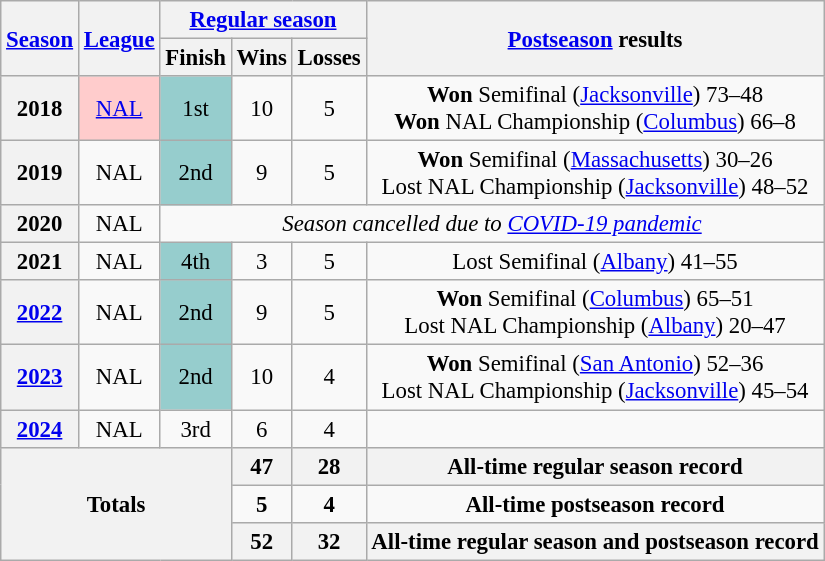<table class="wikitable" style="text-align:center; font-size: 95%;">
<tr>
<th rowspan="2"><a href='#'>Season</a></th>
<th rowspan="2"><a href='#'>League</a></th>
<th colspan="3"><a href='#'>Regular season</a></th>
<th rowspan="2"><a href='#'>Postseason</a> results</th>
</tr>
<tr>
<th>Finish</th>
<th>Wins</th>
<th>Losses</th>
</tr>
<tr>
<th>2018</th>
<td bgcolor="#fcc"><a href='#'>NAL</a></td>
<td bgcolor="#96cdcd">1st</td>
<td>10</td>
<td>5</td>
<td><strong>Won</strong> Semifinal (<a href='#'>Jacksonville</a>) 73–48<br> <strong>Won</strong>  NAL Championship (<a href='#'>Columbus</a>) 66–8</td>
</tr>
<tr>
<th>2019</th>
<td>NAL</td>
<td bgcolor="#96cdcd">2nd</td>
<td>9</td>
<td>5</td>
<td><strong>Won</strong> Semifinal (<a href='#'>Massachusetts</a>) 30–26<br> Lost NAL Championship (<a href='#'>Jacksonville</a>) 48–52</td>
</tr>
<tr>
<th>2020</th>
<td>NAL</td>
<td colspan=6><em>Season cancelled due to <a href='#'>COVID-19 pandemic</a></em></td>
</tr>
<tr>
<th>2021</th>
<td>NAL</td>
<td bgcolor="#96cdcd">4th</td>
<td>3</td>
<td>5</td>
<td>Lost Semifinal (<a href='#'>Albany</a>) 41–55</td>
</tr>
<tr>
<th><a href='#'>2022</a></th>
<td>NAL</td>
<td bgcolor="#96cdcd">2nd</td>
<td>9</td>
<td>5</td>
<td><strong>Won</strong> Semifinal (<a href='#'>Columbus</a>) 65–51<br> Lost NAL Championship (<a href='#'>Albany</a>) 20–47</td>
</tr>
<tr>
<th><a href='#'>2023</a></th>
<td>NAL</td>
<td bgcolor="#96cdcd">2nd</td>
<td>10</td>
<td>4</td>
<td><strong>Won</strong> Semifinal (<a href='#'>San Antonio</a>) 52–36<br> Lost NAL Championship (<a href='#'>Jacksonville</a>) 45–54</td>
</tr>
<tr>
<th><a href='#'>2024</a></th>
<td>NAL</td>
<td>3rd</td>
<td>6</td>
<td>4</td>
<td></td>
</tr>
<tr>
<th rowspan="3" colspan="3">Totals</th>
<th>47</th>
<th>28</th>
<th>All-time regular season record</th>
</tr>
<tr>
<td><strong>5</strong></td>
<td><strong>4</strong></td>
<td><strong>All-time postseason record</strong></td>
</tr>
<tr>
<th>52</th>
<th>32</th>
<th>All-time regular season and postseason record</th>
</tr>
</table>
